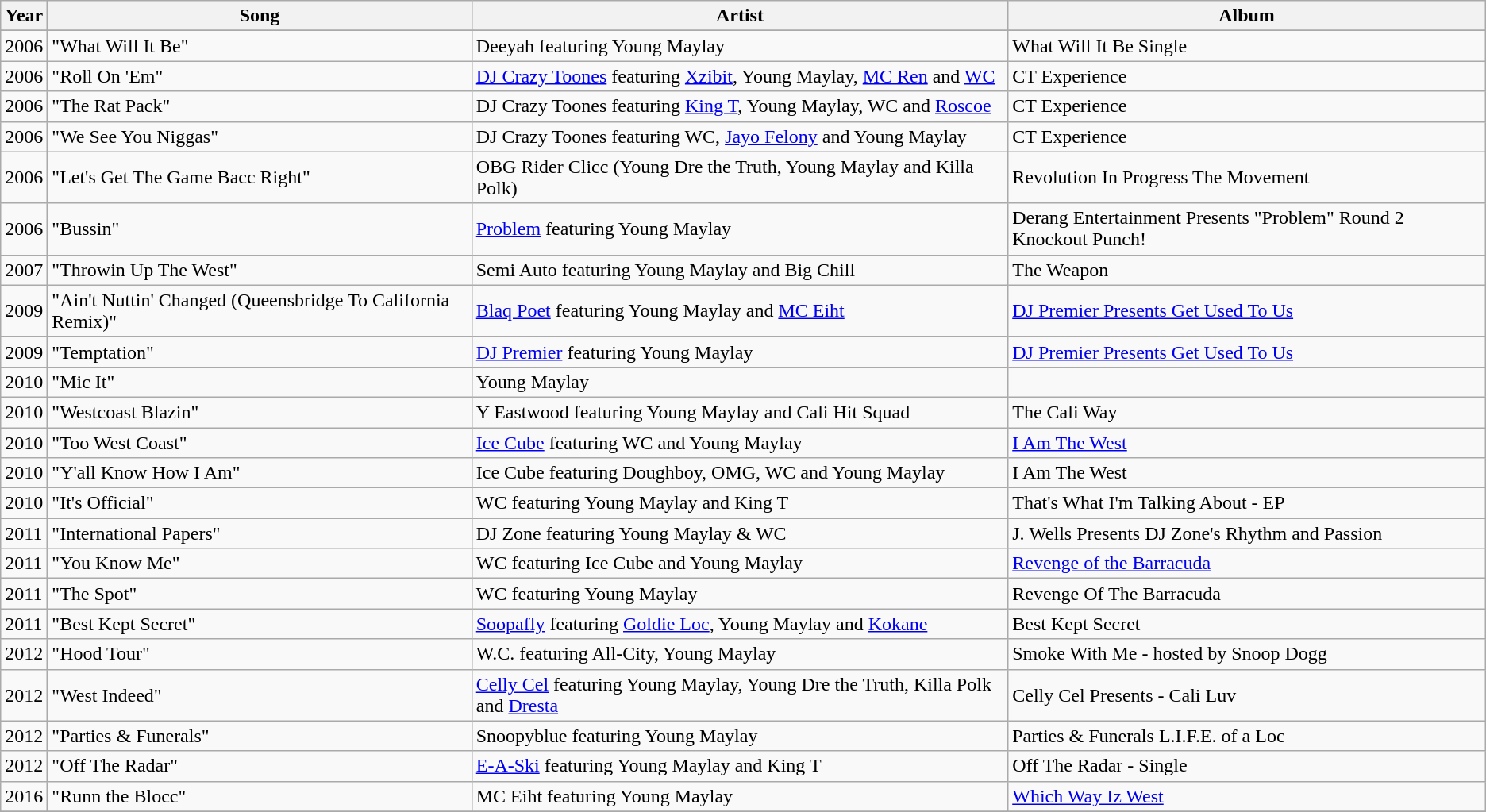<table class="wikitable">
<tr>
<th rowspan="1">Year</th>
<th rowspan="1">Song</th>
<th rowspan="1">Artist</th>
<th rowspan="1">Album</th>
</tr>
<tr>
</tr>
<tr>
<td>2006</td>
<td>"What Will It Be"</td>
<td>Deeyah featuring Young Maylay</td>
<td>What Will It Be Single</td>
</tr>
<tr>
<td>2006</td>
<td>"Roll On 'Em"</td>
<td><a href='#'>DJ Crazy Toones</a> featuring <a href='#'>Xzibit</a>, Young Maylay, <a href='#'>MC Ren</a> and <a href='#'>WC</a></td>
<td>CT Experience</td>
</tr>
<tr>
<td>2006</td>
<td>"The Rat Pack"</td>
<td>DJ Crazy Toones featuring <a href='#'>King T</a>, Young Maylay, WC and <a href='#'>Roscoe</a></td>
<td>CT Experience</td>
</tr>
<tr>
<td>2006</td>
<td>"We See You Niggas"</td>
<td>DJ Crazy Toones featuring WC, <a href='#'>Jayo Felony</a> and Young Maylay</td>
<td>CT Experience</td>
</tr>
<tr>
<td>2006</td>
<td>"Let's Get The Game Bacc Right"</td>
<td>OBG Rider Clicc (Young Dre the Truth, Young Maylay and Killa Polk)</td>
<td>Revolution In Progress The Movement</td>
</tr>
<tr>
<td>2006</td>
<td>"Bussin"</td>
<td><a href='#'>Problem</a> featuring Young Maylay</td>
<td>Derang Entertainment Presents "Problem" Round 2 Knockout Punch!</td>
</tr>
<tr>
<td>2007</td>
<td>"Throwin Up The West"</td>
<td>Semi Auto featuring Young Maylay and Big Chill</td>
<td>The Weapon</td>
</tr>
<tr>
<td>2009</td>
<td>"Ain't Nuttin' Changed (Queensbridge To California Remix)"</td>
<td><a href='#'>Blaq Poet</a> featuring Young Maylay and <a href='#'>MC Eiht</a></td>
<td><a href='#'>DJ Premier Presents Get Used To Us</a></td>
</tr>
<tr>
<td>2009</td>
<td>"Temptation"</td>
<td><a href='#'>DJ Premier</a> featuring Young Maylay</td>
<td><a href='#'>DJ Premier Presents Get Used To Us</a></td>
</tr>
<tr>
<td>2010</td>
<td>"Mic It"</td>
<td>Young Maylay</td>
</tr>
<tr>
<td>2010</td>
<td>"Westcoast Blazin"</td>
<td>Y Eastwood featuring Young Maylay and Cali Hit Squad</td>
<td>The Cali Way</td>
</tr>
<tr>
<td>2010</td>
<td>"Too West Coast"</td>
<td><a href='#'>Ice Cube</a> featuring WC and Young Maylay</td>
<td><a href='#'>I Am The West</a></td>
</tr>
<tr>
<td>2010</td>
<td>"Y'all Know How I Am"</td>
<td>Ice Cube featuring Doughboy, OMG, WC and Young Maylay</td>
<td>I Am The West</td>
</tr>
<tr>
<td>2010</td>
<td>"It's Official"</td>
<td>WC featuring Young Maylay and King T</td>
<td>That's What I'm Talking About - EP</td>
</tr>
<tr>
<td>2011</td>
<td>"International Papers"</td>
<td>DJ Zone featuring Young Maylay & WC</td>
<td>J. Wells Presents DJ Zone's Rhythm and Passion</td>
</tr>
<tr>
<td>2011</td>
<td>"You Know Me"</td>
<td>WC featuring Ice Cube and Young Maylay</td>
<td><a href='#'>Revenge of the Barracuda</a></td>
</tr>
<tr>
<td>2011</td>
<td>"The Spot"</td>
<td>WC featuring Young Maylay</td>
<td>Revenge Of The Barracuda</td>
</tr>
<tr>
<td>2011</td>
<td>"Best Kept Secret"</td>
<td><a href='#'>Soopafly</a> featuring <a href='#'>Goldie Loc</a>, Young Maylay and <a href='#'>Kokane</a></td>
<td>Best Kept Secret</td>
</tr>
<tr>
<td>2012</td>
<td>"Hood Tour"</td>
<td>W.C. featuring All-City, Young Maylay</td>
<td>Smoke With Me - hosted by Snoop Dogg</td>
</tr>
<tr>
<td>2012</td>
<td>"West Indeed"</td>
<td><a href='#'>Celly Cel</a> featuring Young Maylay, Young Dre the Truth, Killa Polk and <a href='#'>Dresta</a></td>
<td>Celly Cel Presents - Cali Luv</td>
</tr>
<tr>
<td>2012</td>
<td>"Parties & Funerals"</td>
<td>Snoopyblue featuring Young Maylay</td>
<td>Parties & Funerals L.I.F.E. of a Loc</td>
</tr>
<tr>
<td>2012</td>
<td>"Off The Radar"</td>
<td><a href='#'>E-A-Ski</a> featuring Young Maylay and King T</td>
<td>Off The Radar - Single</td>
</tr>
<tr>
<td>2016</td>
<td>"Runn the Blocc"</td>
<td>MC Eiht featuring Young Maylay</td>
<td><a href='#'>Which Way Iz West</a></td>
</tr>
<tr>
</tr>
</table>
